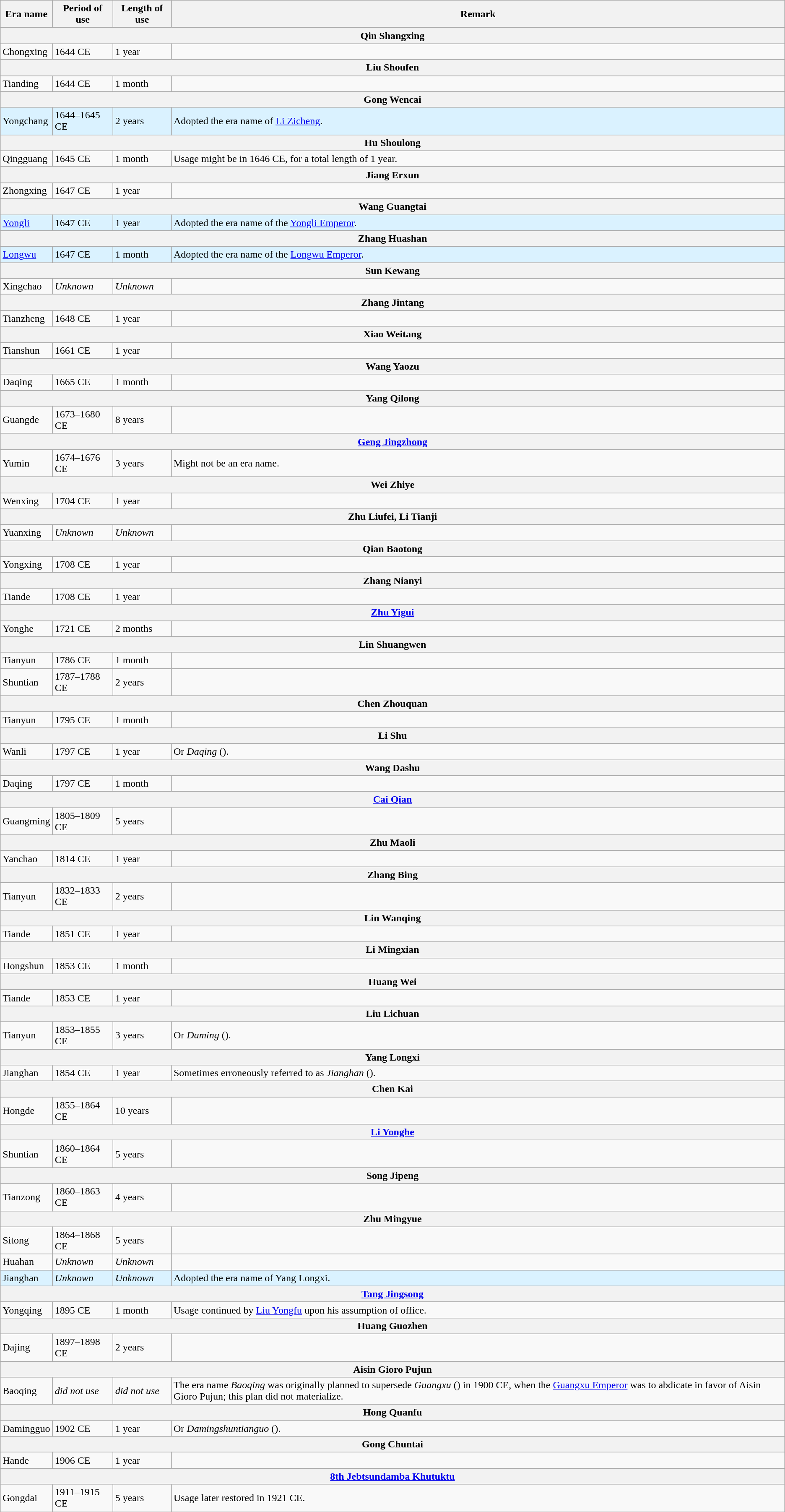<table class="wikitable">
<tr>
<th>Era name</th>
<th>Period of use</th>
<th>Length of use</th>
<th>Remark</th>
</tr>
<tr>
<th colspan="4">Qin Shangxing<br></th>
</tr>
<tr>
<td>Chongxing<br></td>
<td>1644 CE</td>
<td>1 year</td>
<td></td>
</tr>
<tr>
<th colspan="4">Liu Shoufen<br></th>
</tr>
<tr>
<td>Tianding<br></td>
<td>1644 CE</td>
<td>1 month</td>
<td></td>
</tr>
<tr>
<th colspan="4">Gong Wencai<br></th>
</tr>
<tr style="background:#DAF2FF;">
<td>Yongchang<br></td>
<td>1644–1645 CE</td>
<td>2 years</td>
<td>Adopted the era name of <a href='#'>Li Zicheng</a>.</td>
</tr>
<tr>
<th colspan="4">Hu Shoulong<br></th>
</tr>
<tr>
<td>Qingguang<br></td>
<td>1645 CE</td>
<td>1 month</td>
<td>Usage might be in 1646 CE, for a total length of 1 year.</td>
</tr>
<tr>
<th colspan="4">Jiang Erxun<br></th>
</tr>
<tr>
<td>Zhongxing<br></td>
<td>1647 CE</td>
<td>1 year</td>
<td></td>
</tr>
<tr>
<th colspan="4">Wang Guangtai<br></th>
</tr>
<tr style="background:#DAF2FF;">
<td><a href='#'>Yongli</a><br></td>
<td>1647 CE</td>
<td>1 year</td>
<td>Adopted the era name of the <a href='#'>Yongli Emperor</a>.</td>
</tr>
<tr>
<th colspan="4">Zhang Huashan<br></th>
</tr>
<tr style="background:#DAF2FF;">
<td><a href='#'>Longwu</a><br></td>
<td>1647 CE</td>
<td>1 month</td>
<td>Adopted the era name of the <a href='#'>Longwu Emperor</a>.</td>
</tr>
<tr>
<th colspan="4">Sun Kewang</th>
</tr>
<tr>
<td>Xingchao<br></td>
<td><em>Unknown</em></td>
<td><em>Unknown</em></td>
<td></td>
</tr>
<tr>
<th colspan="4">Zhang Jintang<br></th>
</tr>
<tr>
<td>Tianzheng<br></td>
<td>1648 CE</td>
<td>1 year</td>
<td></td>
</tr>
<tr>
<th colspan="4">Xiao Weitang<br></th>
</tr>
<tr>
<td>Tianshun<br></td>
<td>1661 CE</td>
<td>1 year</td>
<td></td>
</tr>
<tr>
<th colspan="4">Wang Yaozu<br></th>
</tr>
<tr>
<td>Daqing<br></td>
<td>1665 CE</td>
<td>1 month</td>
<td></td>
</tr>
<tr>
<th colspan="4">Yang Qilong<br></th>
</tr>
<tr>
<td>Guangde<br></td>
<td>1673–1680 CE</td>
<td>8 years</td>
<td></td>
</tr>
<tr>
<th colspan="4"><a href='#'>Geng Jingzhong</a><br></th>
</tr>
<tr>
<td>Yumin<br></td>
<td>1674–1676 CE</td>
<td>3 years</td>
<td>Might not be an era name.</td>
</tr>
<tr>
<th colspan="4">Wei Zhiye<br></th>
</tr>
<tr>
<td>Wenxing<br></td>
<td>1704 CE</td>
<td>1 year</td>
<td></td>
</tr>
<tr>
<th colspan="4">Zhu Liufei, Li Tianji</th>
</tr>
<tr>
<td>Yuanxing<br></td>
<td><em>Unknown</em></td>
<td><em>Unknown</em></td>
<td></td>
</tr>
<tr>
<th colspan="4">Qian Baotong<br></th>
</tr>
<tr>
<td>Yongxing<br></td>
<td>1708 CE</td>
<td>1 year</td>
<td></td>
</tr>
<tr>
<th colspan="4">Zhang Nianyi<br></th>
</tr>
<tr>
<td>Tiande<br></td>
<td>1708 CE</td>
<td>1 year</td>
<td></td>
</tr>
<tr>
<th colspan="4"><a href='#'>Zhu Yigui</a><br></th>
</tr>
<tr>
<td>Yonghe<br></td>
<td>1721 CE</td>
<td>2 months</td>
<td></td>
</tr>
<tr>
<th colspan="4">Lin Shuangwen<br></th>
</tr>
<tr>
<td>Tianyun<br></td>
<td>1786 CE</td>
<td>1 month</td>
<td></td>
</tr>
<tr>
<td>Shuntian<br></td>
<td>1787–1788 CE</td>
<td>2 years</td>
<td></td>
</tr>
<tr>
<th colspan="4">Chen Zhouquan<br></th>
</tr>
<tr>
<td>Tianyun<br></td>
<td>1795 CE</td>
<td>1 month</td>
<td></td>
</tr>
<tr>
<th colspan="4">Li Shu<br></th>
</tr>
<tr>
<td>Wanli<br></td>
<td>1797 CE</td>
<td>1 year</td>
<td>Or <em>Daqing</em> ().</td>
</tr>
<tr>
<th colspan="4">Wang Dashu<br></th>
</tr>
<tr>
<td>Daqing<br></td>
<td>1797 CE</td>
<td>1 month</td>
<td></td>
</tr>
<tr>
<th colspan="4"><a href='#'>Cai Qian</a><br></th>
</tr>
<tr>
<td>Guangming<br></td>
<td>1805–1809 CE</td>
<td>5 years</td>
<td></td>
</tr>
<tr>
<th colspan="4">Zhu Maoli<br></th>
</tr>
<tr>
<td>Yanchao<br></td>
<td>1814 CE</td>
<td>1 year</td>
<td></td>
</tr>
<tr>
<th colspan="4">Zhang Bing<br></th>
</tr>
<tr>
<td>Tianyun<br></td>
<td>1832–1833 CE</td>
<td>2 years</td>
<td></td>
</tr>
<tr>
<th colspan="4">Lin Wanqing<br></th>
</tr>
<tr>
<td>Tiande<br></td>
<td>1851 CE</td>
<td>1 year</td>
<td></td>
</tr>
<tr>
<th colspan="4">Li Mingxian<br></th>
</tr>
<tr>
<td>Hongshun<br></td>
<td>1853 CE</td>
<td>1 month</td>
<td></td>
</tr>
<tr>
<th colspan="4">Huang Wei<br></th>
</tr>
<tr>
<td>Tiande<br></td>
<td>1853 CE</td>
<td>1 year</td>
<td></td>
</tr>
<tr>
<th colspan="4">Liu Lichuan<br></th>
</tr>
<tr>
<td>Tianyun<br></td>
<td>1853–1855 CE</td>
<td>3 years</td>
<td>Or <em>Daming</em> ().</td>
</tr>
<tr>
<th colspan="4">Yang Longxi<br></th>
</tr>
<tr>
<td>Jianghan<br></td>
<td>1854 CE</td>
<td>1 year</td>
<td>Sometimes erroneously referred to as <em>Jianghan</em> (). </td>
</tr>
<tr>
<th colspan="4">Chen Kai<br></th>
</tr>
<tr>
<td>Hongde<br></td>
<td>1855–1864 CE</td>
<td>10 years</td>
<td></td>
</tr>
<tr>
<th colspan="4"><a href='#'>Li Yonghe</a><br></th>
</tr>
<tr>
<td>Shuntian<br></td>
<td>1860–1864 CE</td>
<td>5 years</td>
<td></td>
</tr>
<tr>
<th colspan="4">Song Jipeng<br></th>
</tr>
<tr>
<td>Tianzong<br></td>
<td>1860–1863 CE</td>
<td>4 years</td>
<td></td>
</tr>
<tr>
<th colspan="4">Zhu Mingyue<br></th>
</tr>
<tr>
<td>Sitong<br></td>
<td>1864–1868 CE</td>
<td>5 years</td>
<td></td>
</tr>
<tr>
<td>Huahan<br></td>
<td><em>Unknown</em></td>
<td><em>Unknown</em></td>
<td></td>
</tr>
<tr style="background:#DAF2FF;">
<td>Jianghan<br></td>
<td><em>Unknown</em></td>
<td><em>Unknown</em></td>
<td>Adopted the era name of Yang Longxi.</td>
</tr>
<tr>
<th colspan="4"><a href='#'>Tang Jingsong</a><br></th>
</tr>
<tr>
<td>Yongqing<br></td>
<td>1895 CE</td>
<td>1 month</td>
<td>Usage continued by <a href='#'>Liu Yongfu</a> upon his assumption of office.</td>
</tr>
<tr>
<th colspan="4">Huang Guozhen<br></th>
</tr>
<tr>
<td>Dajing<br></td>
<td>1897–1898 CE</td>
<td>2 years</td>
<td></td>
</tr>
<tr>
<th colspan="4">Aisin Gioro Pujun</th>
</tr>
<tr>
<td>Baoqing<br></td>
<td><em>did not use</em></td>
<td><em>did not use</em></td>
<td>The era name <em>Baoqing</em> was originally planned to supersede <em>Guangxu</em> () in 1900 CE, when the <a href='#'>Guangxu Emperor</a> was to abdicate in favor of Aisin Gioro Pujun; this plan did not materialize.</td>
</tr>
<tr>
<th colspan="4">Hong Quanfu<br></th>
</tr>
<tr>
<td>Damingguo<br></td>
<td>1902 CE</td>
<td>1 year</td>
<td>Or <em>Damingshuntianguo</em> ().</td>
</tr>
<tr>
<th colspan="4">Gong Chuntai<br></th>
</tr>
<tr>
<td>Hande<br></td>
<td>1906 CE</td>
<td>1 year</td>
<td></td>
</tr>
<tr>
<th colspan="4"><a href='#'>8th Jebtsundamba Khutuktu</a><br></th>
</tr>
<tr>
<td>Gongdai<br></td>
<td>1911–1915 CE</td>
<td>5 years</td>
<td>Usage later restored in 1921 CE.</td>
</tr>
</table>
